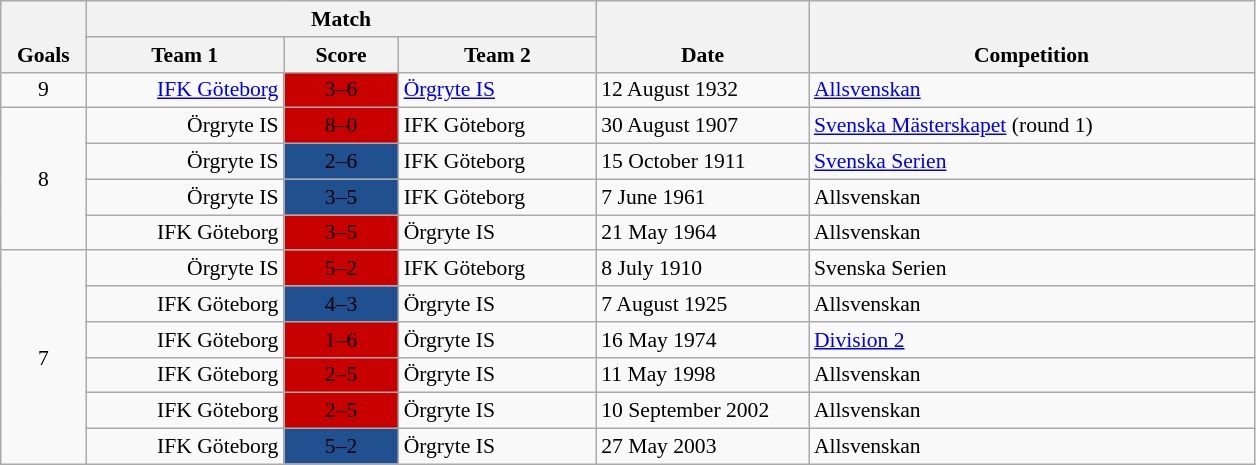<table class="wikitable" style="font-size:90%">
<tr>
<th rowspan="2" valign="bottom" width="50">Goals</th>
<th colspan="3" width="270">Match</th>
<th rowspan="2" valign="bottom" width="135">Date</th>
<th rowspan="2" valign="bottom" width="290">Competition</th>
</tr>
<tr>
<th width="125">Team 1</th>
<th width="70">Score</th>
<th width="125">Team 2</th>
</tr>
<tr>
<td align="center">9</td>
<td align="right"><a href='#'>IFK Göteborg</a></td>
<td bgcolor=#c80000 align="center"><span>3–6</span></td>
<td align="left"><a href='#'>Örgryte IS</a></td>
<td>12 August 1932</td>
<td><a href='#'>Allsvenskan</a></td>
</tr>
<tr>
<td rowspan="4" align="center">8</td>
<td align="right">Örgryte IS</td>
<td bgcolor=#c80000 align="center"><span>8–0</span></td>
<td align="left">IFK Göteborg</td>
<td>30 August 1907</td>
<td><a href='#'>Svenska Mästerskapet</a> (round 1)</td>
</tr>
<tr>
<td align="right">Örgryte IS</td>
<td bgcolor=#205090 align="center"><span>2–6</span></td>
<td align="left">IFK Göteborg</td>
<td>15 October 1911</td>
<td><a href='#'>Svenska Serien</a></td>
</tr>
<tr>
<td align="right">Örgryte IS</td>
<td bgcolor=#205090 align="center"><span>3–5</span></td>
<td align="left">IFK Göteborg</td>
<td>7 June 1961</td>
<td>Allsvenskan</td>
</tr>
<tr>
<td align="right">IFK Göteborg</td>
<td bgcolor=#c80000 align="center"><span>3–5</span></td>
<td align="left">Örgryte IS</td>
<td>21 May 1964</td>
<td>Allsvenskan</td>
</tr>
<tr>
<td rowspan="6" align="center">7</td>
<td align="right">Örgryte IS</td>
<td bgcolor=#c80000 align="center"><span>5–2</span></td>
<td align="left">IFK Göteborg</td>
<td>8 July 1910</td>
<td>Svenska Serien</td>
</tr>
<tr>
<td align="right">IFK Göteborg</td>
<td bgcolor=#205090 align="center"><span>4–3</span></td>
<td align="left">Örgryte IS</td>
<td>7 August 1925</td>
<td>Allsvenskan</td>
</tr>
<tr>
<td align="right">IFK Göteborg</td>
<td bgcolor=#c80000 align="center"><span>1–6</span></td>
<td align="left">Örgryte IS</td>
<td>16 May 1974</td>
<td><a href='#'>Division 2</a></td>
</tr>
<tr>
<td align="right">IFK Göteborg</td>
<td bgcolor=#c80000 align="center"><span>2–5</span></td>
<td align="left">Örgryte IS</td>
<td>11 May 1998</td>
<td>Allsvenskan</td>
</tr>
<tr>
<td align="right">IFK Göteborg</td>
<td bgcolor=#c80000 align="center"><span>2–5</span></td>
<td align="left">Örgryte IS</td>
<td>10 September 2002</td>
<td>Allsvenskan</td>
</tr>
<tr>
<td align="right">IFK Göteborg</td>
<td bgcolor=#205090 align="center"><span>5–2</span></td>
<td align="left">Örgryte IS</td>
<td>27 May 2003</td>
<td>Allsvenskan</td>
</tr>
</table>
